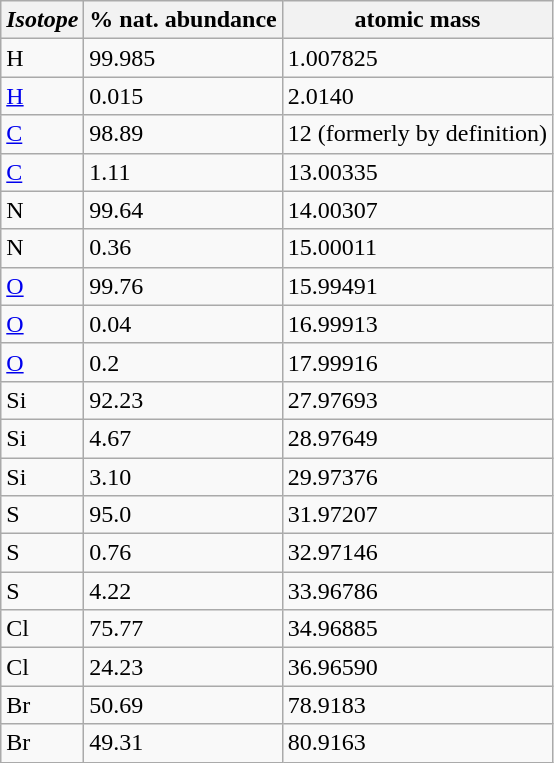<table class="wikitable">
<tr>
<th><em>Isotope</em></th>
<th>% nat. abundance</th>
<th>atomic mass</th>
</tr>
<tr>
<td>H</td>
<td>99.985</td>
<td>1.007825</td>
</tr>
<tr>
<td><a href='#'>H</a></td>
<td>0.015</td>
<td>2.0140</td>
</tr>
<tr>
<td><a href='#'>C</a></td>
<td>98.89</td>
<td>12 (formerly by definition)</td>
</tr>
<tr>
<td><a href='#'>C</a></td>
<td>1.11</td>
<td>13.00335</td>
</tr>
<tr>
<td>N</td>
<td>99.64</td>
<td>14.00307</td>
</tr>
<tr>
<td>N</td>
<td>0.36</td>
<td>15.00011</td>
</tr>
<tr>
<td><a href='#'>O</a></td>
<td>99.76</td>
<td>15.99491</td>
</tr>
<tr>
<td><a href='#'>O</a></td>
<td>0.04</td>
<td>16.99913</td>
</tr>
<tr>
<td><a href='#'>O</a></td>
<td>0.2</td>
<td>17.99916</td>
</tr>
<tr>
<td>Si</td>
<td>92.23</td>
<td>27.97693</td>
</tr>
<tr>
<td>Si</td>
<td>4.67</td>
<td>28.97649</td>
</tr>
<tr>
<td>Si</td>
<td>3.10</td>
<td>29.97376</td>
</tr>
<tr>
<td>S</td>
<td>95.0</td>
<td>31.97207</td>
</tr>
<tr>
<td>S</td>
<td>0.76</td>
<td>32.97146</td>
</tr>
<tr>
<td>S</td>
<td>4.22</td>
<td>33.96786</td>
</tr>
<tr>
<td>Cl</td>
<td>75.77</td>
<td>34.96885</td>
</tr>
<tr>
<td>Cl</td>
<td>24.23</td>
<td>36.96590</td>
</tr>
<tr>
<td>Br</td>
<td>50.69</td>
<td>78.9183</td>
</tr>
<tr>
<td>Br</td>
<td>49.31</td>
<td>80.9163</td>
</tr>
</table>
